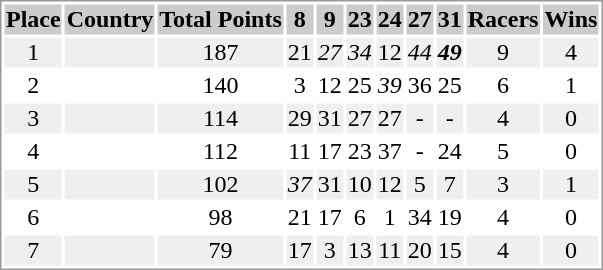<table border="0" style="border: 1px solid #999; background-color:#FFFFFF; text-align:center">
<tr align="center" bgcolor="#CCCCCC">
<th>Place</th>
<th>Country</th>
<th>Total Points</th>
<th>8</th>
<th>9</th>
<th>23</th>
<th>24</th>
<th>27</th>
<th>31</th>
<th>Racers</th>
<th>Wins</th>
</tr>
<tr bgcolor="#EFEFEF">
<td>1</td>
<td align="left"></td>
<td>187</td>
<td>21</td>
<td><em>27</em></td>
<td><em>34</em></td>
<td>12</td>
<td><em>44</em></td>
<td><strong><em>49</em></strong></td>
<td>9</td>
<td>4</td>
</tr>
<tr>
<td>2</td>
<td align="left"></td>
<td>140</td>
<td>3</td>
<td>12</td>
<td>25</td>
<td><em>39</em></td>
<td>36</td>
<td>25</td>
<td>6</td>
<td>1</td>
</tr>
<tr bgcolor="#EFEFEF">
<td>3</td>
<td align="left"></td>
<td>114</td>
<td>29</td>
<td>31</td>
<td>27</td>
<td>27</td>
<td>-</td>
<td>-</td>
<td>4</td>
<td>0</td>
</tr>
<tr>
<td>4</td>
<td align="left"></td>
<td>112</td>
<td>11</td>
<td>17</td>
<td>23</td>
<td>37</td>
<td>-</td>
<td>24</td>
<td>5</td>
<td>0</td>
</tr>
<tr bgcolor="#EFEFEF">
<td>5</td>
<td align="left"></td>
<td>102</td>
<td><em>37</em></td>
<td>31</td>
<td>10</td>
<td>12</td>
<td>5</td>
<td>7</td>
<td>3</td>
<td>1</td>
</tr>
<tr>
<td>6</td>
<td align="left"></td>
<td>98</td>
<td>21</td>
<td>17</td>
<td>6</td>
<td>1</td>
<td>34</td>
<td>19</td>
<td>4</td>
<td>0</td>
</tr>
<tr bgcolor="#EFEFEF">
<td>7</td>
<td align="left"></td>
<td>79</td>
<td>17</td>
<td>3</td>
<td>13</td>
<td>11</td>
<td>20</td>
<td>15</td>
<td>4</td>
<td>0</td>
</tr>
</table>
